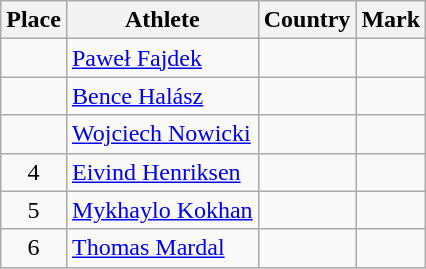<table class="wikitable">
<tr>
<th>Place</th>
<th>Athlete</th>
<th>Country</th>
<th>Mark</th>
</tr>
<tr>
<td align=center></td>
<td><a href='#'>Paweł Fajdek</a></td>
<td></td>
<td></td>
</tr>
<tr>
<td align=center></td>
<td><a href='#'>Bence Halász</a></td>
<td></td>
<td></td>
</tr>
<tr>
<td align=center></td>
<td><a href='#'>Wojciech Nowicki</a></td>
<td></td>
<td></td>
</tr>
<tr>
<td align=center>4</td>
<td><a href='#'>Eivind Henriksen</a></td>
<td></td>
<td></td>
</tr>
<tr>
<td align=center>5</td>
<td><a href='#'>Mykhaylo Kokhan</a></td>
<td></td>
<td></td>
</tr>
<tr>
<td align=center>6</td>
<td><a href='#'>Thomas Mardal</a></td>
<td></td>
<td></td>
</tr>
</table>
